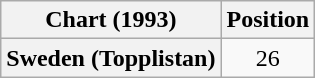<table class="wikitable plainrowheaders" style="text-align:center">
<tr>
<th scope="col">Chart (1993)</th>
<th scope="col">Position</th>
</tr>
<tr>
<th scope="row">Sweden (Topplistan)</th>
<td>26</td>
</tr>
</table>
